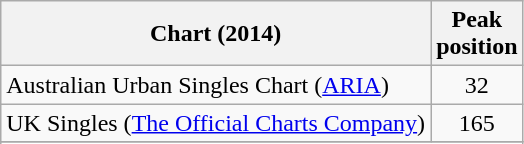<table class="wikitable plainrowheaders">
<tr>
<th scope="col">Chart (2014)</th>
<th scope="col">Peak<br>position</th>
</tr>
<tr>
<td>Australian Urban Singles Chart (<a href='#'>ARIA</a>)</td>
<td align="center">32</td>
</tr>
<tr>
<td>UK Singles (<a href='#'>The Official Charts Company</a>)</td>
<td align="center">165</td>
</tr>
<tr>
</tr>
<tr>
</tr>
<tr>
</tr>
</table>
